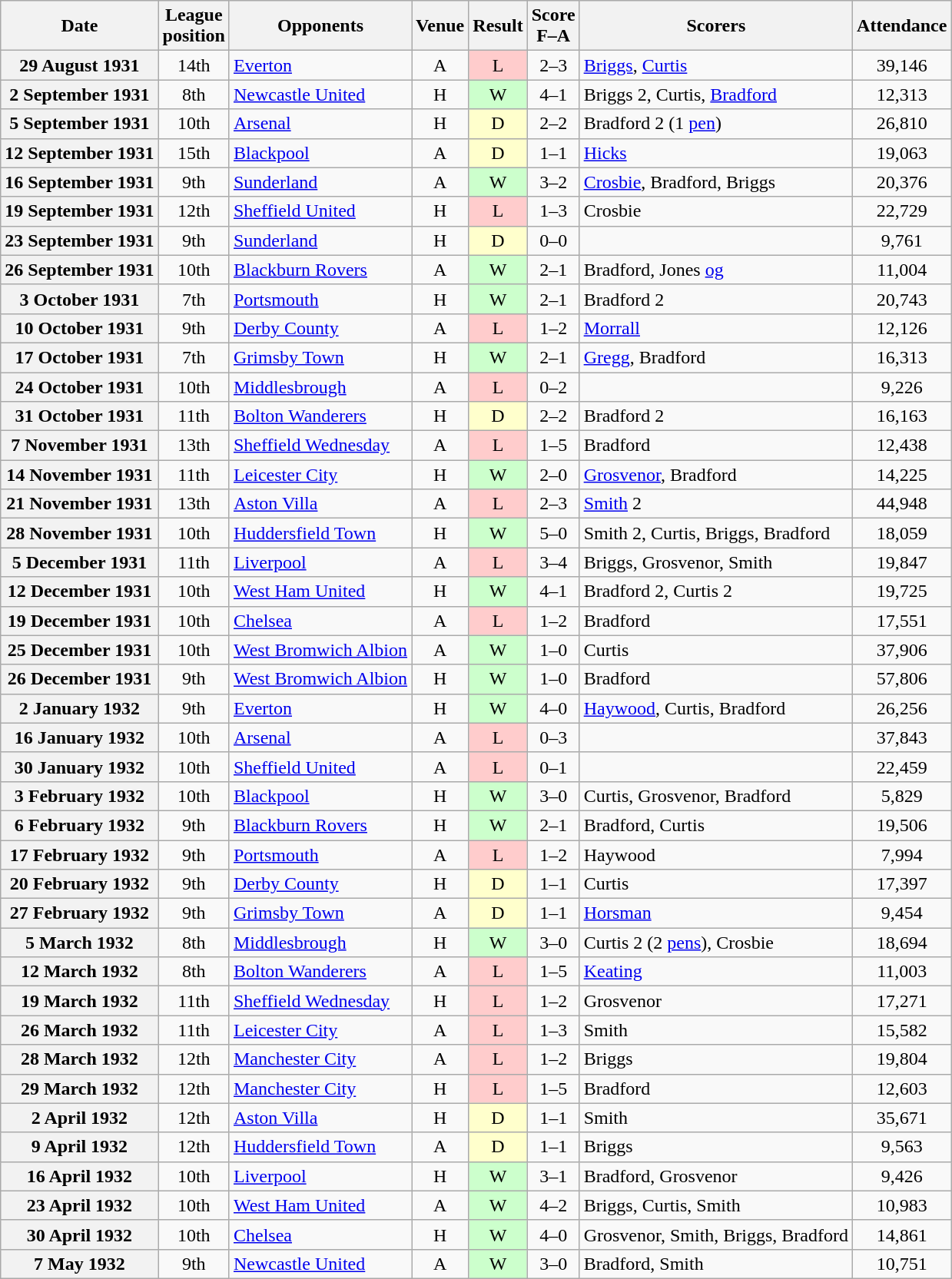<table class="wikitable plainrowheaders" style="text-align:center">
<tr>
<th scope="col">Date</th>
<th scope="col">League<br>position</th>
<th scope="col">Opponents</th>
<th scope="col">Venue</th>
<th scope="col">Result</th>
<th scope="col">Score<br>F–A</th>
<th scope="col">Scorers</th>
<th scope="col">Attendance</th>
</tr>
<tr>
<th scope="row">29 August 1931</th>
<td>14th</td>
<td align="left"><a href='#'>Everton</a></td>
<td>A</td>
<td style=background:#fcc>L</td>
<td>2–3</td>
<td align="left"><a href='#'>Briggs</a>, <a href='#'>Curtis</a></td>
<td>39,146</td>
</tr>
<tr>
<th scope="row">2 September 1931</th>
<td>8th</td>
<td align="left"><a href='#'>Newcastle United</a></td>
<td>H</td>
<td style=background:#cfc>W</td>
<td>4–1</td>
<td align="left">Briggs 2, Curtis, <a href='#'>Bradford</a></td>
<td>12,313</td>
</tr>
<tr>
<th scope="row">5 September 1931</th>
<td>10th</td>
<td align="left"><a href='#'>Arsenal</a></td>
<td>H</td>
<td style=background:#ffc>D</td>
<td>2–2</td>
<td align="left">Bradford 2 (1 <a href='#'>pen</a>)</td>
<td>26,810</td>
</tr>
<tr>
<th scope="row">12 September 1931</th>
<td>15th</td>
<td align="left"><a href='#'>Blackpool</a></td>
<td>A</td>
<td style=background:#ffc>D</td>
<td>1–1</td>
<td align="left"><a href='#'>Hicks</a></td>
<td>19,063</td>
</tr>
<tr>
<th scope="row">16 September 1931</th>
<td>9th</td>
<td align="left"><a href='#'>Sunderland</a></td>
<td>A</td>
<td style=background:#cfc>W</td>
<td>3–2</td>
<td align="left"><a href='#'>Crosbie</a>, Bradford, Briggs</td>
<td>20,376</td>
</tr>
<tr>
<th scope="row">19 September 1931</th>
<td>12th</td>
<td align="left"><a href='#'>Sheffield United</a></td>
<td>H</td>
<td style=background:#fcc>L</td>
<td>1–3</td>
<td align="left">Crosbie</td>
<td>22,729</td>
</tr>
<tr>
<th scope="row">23 September 1931</th>
<td>9th</td>
<td align="left"><a href='#'>Sunderland</a></td>
<td>H</td>
<td style=background:#ffc>D</td>
<td>0–0</td>
<td></td>
<td>9,761</td>
</tr>
<tr>
<th scope="row">26 September 1931</th>
<td>10th</td>
<td align="left"><a href='#'>Blackburn Rovers</a></td>
<td>A</td>
<td style=background:#cfc>W</td>
<td>2–1</td>
<td align="left">Bradford, Jones <a href='#'>og</a></td>
<td>11,004</td>
</tr>
<tr>
<th scope="row">3 October 1931</th>
<td>7th</td>
<td align="left"><a href='#'>Portsmouth</a></td>
<td>H</td>
<td style=background:#cfc>W</td>
<td>2–1</td>
<td align="left">Bradford 2</td>
<td>20,743</td>
</tr>
<tr>
<th scope="row">10 October 1931</th>
<td>9th</td>
<td align="left"><a href='#'>Derby County</a></td>
<td>A</td>
<td style=background:#fcc>L</td>
<td>1–2</td>
<td align="left"><a href='#'>Morrall</a></td>
<td>12,126</td>
</tr>
<tr>
<th scope="row">17 October 1931</th>
<td>7th</td>
<td align="left"><a href='#'>Grimsby Town</a></td>
<td>H</td>
<td style=background:#cfc>W</td>
<td>2–1</td>
<td align="left"><a href='#'>Gregg</a>, Bradford</td>
<td>16,313</td>
</tr>
<tr>
<th scope="row">24 October 1931</th>
<td>10th</td>
<td align="left"><a href='#'>Middlesbrough</a></td>
<td>A</td>
<td style=background:#fcc>L</td>
<td>0–2</td>
<td></td>
<td>9,226</td>
</tr>
<tr>
<th scope="row">31 October 1931</th>
<td>11th</td>
<td align="left"><a href='#'>Bolton Wanderers</a></td>
<td>H</td>
<td style=background:#ffc>D</td>
<td>2–2</td>
<td align="left">Bradford 2</td>
<td>16,163</td>
</tr>
<tr>
<th scope="row">7 November 1931</th>
<td>13th</td>
<td align="left"><a href='#'>Sheffield Wednesday</a></td>
<td>A</td>
<td style=background:#fcc>L</td>
<td>1–5</td>
<td align="left">Bradford</td>
<td>12,438</td>
</tr>
<tr>
<th scope="row">14 November 1931</th>
<td>11th</td>
<td align="left"><a href='#'>Leicester City</a></td>
<td>H</td>
<td style=background:#cfc>W</td>
<td>2–0</td>
<td align="left"><a href='#'>Grosvenor</a>, Bradford</td>
<td>14,225</td>
</tr>
<tr>
<th scope="row">21 November 1931</th>
<td>13th</td>
<td align="left"><a href='#'>Aston Villa</a></td>
<td>A</td>
<td style=background:#fcc>L</td>
<td>2–3</td>
<td align="left"><a href='#'>Smith</a> 2</td>
<td>44,948</td>
</tr>
<tr>
<th scope="row">28 November 1931</th>
<td>10th</td>
<td align="left"><a href='#'>Huddersfield Town</a></td>
<td>H</td>
<td style=background:#cfc>W</td>
<td>5–0</td>
<td align="left">Smith 2, Curtis, Briggs, Bradford</td>
<td>18,059</td>
</tr>
<tr>
<th scope="row">5 December 1931</th>
<td>11th</td>
<td align="left"><a href='#'>Liverpool</a></td>
<td>A</td>
<td style=background:#fcc>L</td>
<td>3–4</td>
<td align="left">Briggs, Grosvenor, Smith</td>
<td>19,847</td>
</tr>
<tr>
<th scope="row">12 December 1931</th>
<td>10th</td>
<td align="left"><a href='#'>West Ham United</a></td>
<td>H</td>
<td style=background:#cfc>W</td>
<td>4–1</td>
<td align="left">Bradford 2, Curtis 2</td>
<td>19,725</td>
</tr>
<tr>
<th scope="row">19 December 1931</th>
<td>10th</td>
<td align="left"><a href='#'>Chelsea</a></td>
<td>A</td>
<td style=background:#fcc>L</td>
<td>1–2</td>
<td align="left">Bradford</td>
<td>17,551</td>
</tr>
<tr>
<th scope="row">25 December 1931</th>
<td>10th</td>
<td align="left"><a href='#'>West Bromwich Albion</a></td>
<td>A</td>
<td style=background:#cfc>W</td>
<td>1–0</td>
<td align="left">Curtis</td>
<td>37,906</td>
</tr>
<tr>
<th scope="row">26 December 1931</th>
<td>9th</td>
<td align="left"><a href='#'>West Bromwich Albion</a></td>
<td>H</td>
<td style=background:#cfc>W</td>
<td>1–0</td>
<td align="left">Bradford</td>
<td>57,806</td>
</tr>
<tr>
<th scope="row">2 January 1932</th>
<td>9th</td>
<td align="left"><a href='#'>Everton</a></td>
<td>H</td>
<td style=background:#cfc>W</td>
<td>4–0</td>
<td align="left"><a href='#'>Haywood</a>, Curtis, Bradford</td>
<td>26,256</td>
</tr>
<tr>
<th scope="row">16 January 1932</th>
<td>10th</td>
<td align="left"><a href='#'>Arsenal</a></td>
<td>A</td>
<td style=background:#fcc>L</td>
<td>0–3</td>
<td></td>
<td>37,843</td>
</tr>
<tr>
<th scope="row">30 January 1932</th>
<td>10th</td>
<td align="left"><a href='#'>Sheffield United</a></td>
<td>A</td>
<td style=background:#fcc>L</td>
<td>0–1</td>
<td></td>
<td>22,459</td>
</tr>
<tr>
<th scope="row">3 February 1932</th>
<td>10th</td>
<td align="left"><a href='#'>Blackpool</a></td>
<td>H</td>
<td style=background:#cfc>W</td>
<td>3–0</td>
<td align="left">Curtis, Grosvenor, Bradford</td>
<td>5,829</td>
</tr>
<tr>
<th scope="row">6 February 1932</th>
<td>9th</td>
<td align="left"><a href='#'>Blackburn Rovers</a></td>
<td>H</td>
<td style=background:#cfc>W</td>
<td>2–1</td>
<td align="left">Bradford, Curtis</td>
<td>19,506</td>
</tr>
<tr>
<th scope="row">17 February 1932</th>
<td>9th</td>
<td align="left"><a href='#'>Portsmouth</a></td>
<td>A</td>
<td style=background:#fcc>L</td>
<td>1–2</td>
<td align="left">Haywood</td>
<td>7,994</td>
</tr>
<tr>
<th scope="row">20 February 1932</th>
<td>9th</td>
<td align="left"><a href='#'>Derby County</a></td>
<td>H</td>
<td style=background:#ffc>D</td>
<td>1–1</td>
<td align="left">Curtis</td>
<td>17,397</td>
</tr>
<tr>
<th scope="row">27 February 1932</th>
<td>9th</td>
<td align="left"><a href='#'>Grimsby Town</a></td>
<td>A</td>
<td style=background:#ffc>D</td>
<td>1–1</td>
<td align="left"><a href='#'>Horsman</a></td>
<td>9,454</td>
</tr>
<tr>
<th scope="row">5 March 1932</th>
<td>8th</td>
<td align="left"><a href='#'>Middlesbrough</a></td>
<td>H</td>
<td style=background:#cfc>W</td>
<td>3–0</td>
<td align="left">Curtis 2 (2 <a href='#'>pens</a>), Crosbie</td>
<td>18,694</td>
</tr>
<tr>
<th scope="row">12 March 1932</th>
<td>8th</td>
<td align="left"><a href='#'>Bolton Wanderers</a></td>
<td>A</td>
<td style=background:#fcc>L</td>
<td>1–5</td>
<td align="left"><a href='#'>Keating</a></td>
<td>11,003</td>
</tr>
<tr>
<th scope="row">19 March 1932</th>
<td>11th</td>
<td align="left"><a href='#'>Sheffield Wednesday</a></td>
<td>H</td>
<td style=background:#fcc>L</td>
<td>1–2</td>
<td align="left">Grosvenor</td>
<td>17,271</td>
</tr>
<tr>
<th scope="row">26 March 1932</th>
<td>11th</td>
<td align="left"><a href='#'>Leicester City</a></td>
<td>A</td>
<td style=background:#fcc>L</td>
<td>1–3</td>
<td align="left">Smith</td>
<td>15,582</td>
</tr>
<tr>
<th scope="row">28 March 1932</th>
<td>12th</td>
<td align="left"><a href='#'>Manchester City</a></td>
<td>A</td>
<td style=background:#fcc>L</td>
<td>1–2</td>
<td align="left">Briggs</td>
<td>19,804</td>
</tr>
<tr>
<th scope="row">29 March 1932</th>
<td>12th</td>
<td align="left"><a href='#'>Manchester City</a></td>
<td>H</td>
<td style=background:#fcc>L</td>
<td>1–5</td>
<td align="left">Bradford</td>
<td>12,603</td>
</tr>
<tr>
<th scope="row">2 April 1932</th>
<td>12th</td>
<td align="left"><a href='#'>Aston Villa</a></td>
<td>H</td>
<td style=background:#ffc>D</td>
<td>1–1</td>
<td align="left">Smith</td>
<td>35,671</td>
</tr>
<tr>
<th scope="row">9 April 1932</th>
<td>12th</td>
<td align="left"><a href='#'>Huddersfield Town</a></td>
<td>A</td>
<td style=background:#ffc>D</td>
<td>1–1</td>
<td align="left">Briggs</td>
<td>9,563</td>
</tr>
<tr>
<th scope="row">16 April 1932</th>
<td>10th</td>
<td align="left"><a href='#'>Liverpool</a></td>
<td>H</td>
<td style=background:#cfc>W</td>
<td>3–1</td>
<td align="left">Bradford, Grosvenor</td>
<td>9,426</td>
</tr>
<tr>
<th scope="row">23 April 1932</th>
<td>10th</td>
<td align="left"><a href='#'>West Ham United</a></td>
<td>A</td>
<td style=background:#cfc>W</td>
<td>4–2</td>
<td align="left">Briggs, Curtis, Smith</td>
<td>10,983</td>
</tr>
<tr>
<th scope="row">30 April 1932</th>
<td>10th</td>
<td align="left"><a href='#'>Chelsea</a></td>
<td>H</td>
<td style=background:#cfc>W</td>
<td>4–0</td>
<td align="left">Grosvenor, Smith, Briggs, Bradford</td>
<td>14,861</td>
</tr>
<tr>
<th scope="row">7 May 1932</th>
<td>9th</td>
<td align="left"><a href='#'>Newcastle United</a></td>
<td>A</td>
<td style=background:#cfc>W</td>
<td>3–0</td>
<td align="left">Bradford, Smith</td>
<td>10,751</td>
</tr>
</table>
